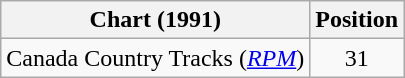<table class="wikitable sortable">
<tr>
<th scope="col">Chart (1991)</th>
<th scope="col">Position</th>
</tr>
<tr>
<td>Canada Country Tracks (<em><a href='#'>RPM</a></em>)</td>
<td align="center">31</td>
</tr>
</table>
